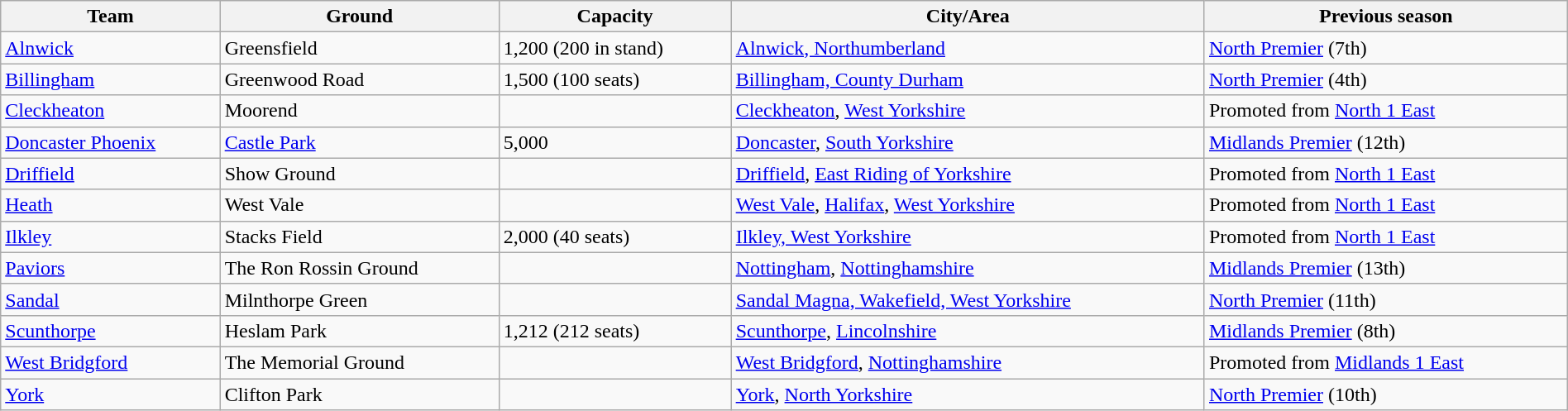<table class="wikitable sortable" width=100%>
<tr>
<th>Team</th>
<th>Ground</th>
<th>Capacity</th>
<th>City/Area</th>
<th>Previous season</th>
</tr>
<tr>
<td><a href='#'>Alnwick</a></td>
<td>Greensfield </td>
<td>1,200 (200 in stand)</td>
<td><a href='#'>Alnwick, Northumberland</a></td>
<td><a href='#'>North Premier</a> (7th)</td>
</tr>
<tr>
<td><a href='#'>Billingham</a></td>
<td>Greenwood Road </td>
<td>1,500 (100 seats)</td>
<td><a href='#'>Billingham, County Durham</a></td>
<td><a href='#'>North Premier</a> (4th)</td>
</tr>
<tr>
<td><a href='#'>Cleckheaton</a></td>
<td>Moorend </td>
<td></td>
<td><a href='#'>Cleckheaton</a>, <a href='#'>West Yorkshire</a></td>
<td>Promoted from <a href='#'>North 1 East</a></td>
</tr>
<tr>
<td><a href='#'>Doncaster Phoenix</a></td>
<td><a href='#'>Castle Park</a></td>
<td>5,000</td>
<td><a href='#'>Doncaster</a>, <a href='#'>South Yorkshire</a></td>
<td><a href='#'>Midlands Premier</a>  (12th)</td>
</tr>
<tr>
<td><a href='#'>Driffield</a></td>
<td>Show Ground</td>
<td></td>
<td><a href='#'>Driffield</a>, <a href='#'>East Riding of Yorkshire</a></td>
<td>Promoted from <a href='#'>North 1 East</a></td>
</tr>
<tr>
<td><a href='#'>Heath</a></td>
<td>West Vale</td>
<td></td>
<td><a href='#'>West Vale</a>, <a href='#'>Halifax</a>, <a href='#'>West Yorkshire</a></td>
<td>Promoted from <a href='#'>North 1 East</a></td>
</tr>
<tr>
<td><a href='#'>Ilkley</a></td>
<td>Stacks Field</td>
<td>2,000 (40 seats)</td>
<td><a href='#'>Ilkley, West Yorkshire</a></td>
<td>Promoted from <a href='#'>North 1 East</a></td>
</tr>
<tr>
<td><a href='#'>Paviors</a></td>
<td>The Ron Rossin Ground</td>
<td></td>
<td><a href='#'>Nottingham</a>, <a href='#'>Nottinghamshire</a></td>
<td><a href='#'>Midlands Premier</a>  (13th)</td>
</tr>
<tr>
<td><a href='#'>Sandal</a></td>
<td>Milnthorpe Green</td>
<td></td>
<td><a href='#'>Sandal Magna, Wakefield, West Yorkshire</a></td>
<td><a href='#'>North Premier</a> (11th)</td>
</tr>
<tr>
<td><a href='#'>Scunthorpe</a></td>
<td>Heslam Park</td>
<td>1,212 (212 seats)</td>
<td><a href='#'>Scunthorpe</a>, <a href='#'>Lincolnshire</a></td>
<td><a href='#'>Midlands Premier</a> (8th)</td>
</tr>
<tr>
<td><a href='#'>West Bridgford</a></td>
<td>The Memorial Ground</td>
<td></td>
<td><a href='#'>West Bridgford</a>, <a href='#'>Nottinghamshire</a></td>
<td>Promoted from <a href='#'>Midlands 1 East</a></td>
</tr>
<tr>
<td><a href='#'>York</a></td>
<td>Clifton Park </td>
<td></td>
<td><a href='#'>York</a>, <a href='#'>North Yorkshire</a></td>
<td><a href='#'>North Premier</a> (10th)</td>
</tr>
</table>
